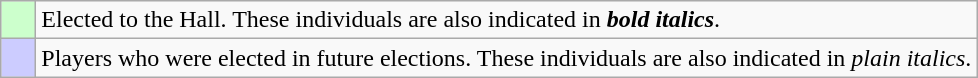<table class="wikitable">
<tr>
<td bgcolor="#ccffcc">    </td>
<td>Elected to the Hall. These individuals are also indicated in <strong><em>bold italics</em></strong>.</td>
</tr>
<tr>
<td bgcolor="#ccccff">    </td>
<td>Players who were elected in future elections. These individuals are also indicated in <em>plain italics</em>.</td>
</tr>
</table>
